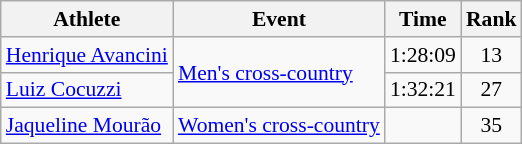<table class=wikitable style=font-size:90%;text-align:center>
<tr>
<th>Athlete</th>
<th>Event</th>
<th>Time</th>
<th>Rank</th>
</tr>
<tr>
<td align=left><a href='#'>Henrique Avancini</a></td>
<td align=left rowspan=2><a href='#'>Men's cross-country</a></td>
<td>1:28:09</td>
<td>13</td>
</tr>
<tr>
<td align=left><a href='#'>Luiz Cocuzzi</a></td>
<td>1:32:21</td>
<td>27</td>
</tr>
<tr>
<td align=left><a href='#'>Jaqueline Mourão</a></td>
<td align=left><a href='#'>Women's cross-country</a></td>
<td></td>
<td>35</td>
</tr>
</table>
